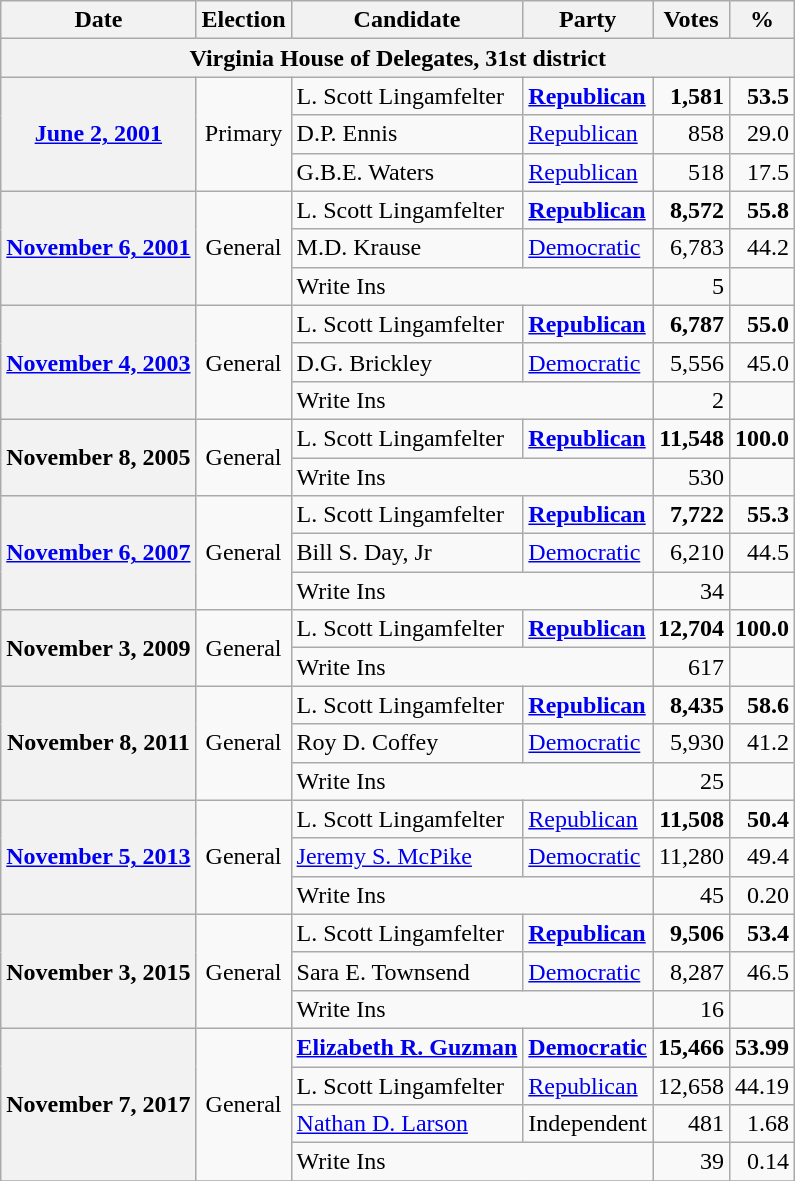<table class="wikitable">
<tr>
<th>Date</th>
<th>Election</th>
<th>Candidate</th>
<th>Party</th>
<th>Votes</th>
<th>%</th>
</tr>
<tr>
<th colspan="6">Virginia House of Delegates, 31st district</th>
</tr>
<tr>
<th rowspan="3"><a href='#'>June 2, 2001</a></th>
<td rowspan="3" align="center">Primary</td>
<td>L. Scott Lingamfelter</td>
<td><strong><a href='#'>Republican</a></strong></td>
<td align="right"><strong>1,581</strong></td>
<td align="right"><strong>53.5</strong></td>
</tr>
<tr>
<td>D.P. Ennis</td>
<td><a href='#'>Republican</a></td>
<td align="right">858</td>
<td align="right">29.0</td>
</tr>
<tr>
<td>G.B.E. Waters</td>
<td><a href='#'>Republican</a></td>
<td align="right">518</td>
<td align="right">17.5</td>
</tr>
<tr>
<th rowspan="3"><a href='#'>November 6, 2001</a></th>
<td rowspan="3" align="center">General</td>
<td>L. Scott Lingamfelter</td>
<td><strong><a href='#'>Republican</a></strong></td>
<td align="right"><strong>8,572</strong></td>
<td align="right"><strong>55.8</strong></td>
</tr>
<tr>
<td>M.D. Krause</td>
<td><a href='#'>Democratic</a></td>
<td align="right">6,783</td>
<td align="right">44.2</td>
</tr>
<tr>
<td colspan="2">Write Ins</td>
<td align="right">5</td>
<td align="right"></td>
</tr>
<tr>
<th rowspan="3"><a href='#'>November 4, 2003</a></th>
<td rowspan="3" align="center">General</td>
<td>L. Scott Lingamfelter</td>
<td><strong><a href='#'>Republican</a></strong></td>
<td align="right"><strong>6,787</strong></td>
<td align="right"><strong>55.0</strong></td>
</tr>
<tr>
<td>D.G. Brickley</td>
<td><a href='#'>Democratic</a></td>
<td align="right">5,556</td>
<td align="right">45.0</td>
</tr>
<tr>
<td colspan="2">Write Ins</td>
<td align="right">2</td>
<td align="right"></td>
</tr>
<tr>
<th rowspan="2">November 8, 2005</th>
<td rowspan="2" align="center">General</td>
<td>L. Scott Lingamfelter</td>
<td><strong><a href='#'>Republican</a></strong></td>
<td align="right"><strong>11,548</strong></td>
<td align="right"><strong>100.0</strong></td>
</tr>
<tr>
<td colspan="2">Write Ins</td>
<td align="right">530</td>
<td align="right"></td>
</tr>
<tr>
<th rowspan="3"><a href='#'>November 6, 2007</a></th>
<td rowspan="3" align="center">General</td>
<td>L. Scott Lingamfelter</td>
<td><strong><a href='#'>Republican</a></strong></td>
<td align="right"><strong>7,722</strong></td>
<td align="right"><strong>55.3</strong></td>
</tr>
<tr>
<td>Bill S. Day, Jr</td>
<td><a href='#'>Democratic</a></td>
<td align="right">6,210</td>
<td align="right">44.5</td>
</tr>
<tr>
<td colspan="2">Write Ins</td>
<td align="right">34</td>
<td align="right"></td>
</tr>
<tr>
<th rowspan="2">November 3, 2009</th>
<td rowspan="2" align="center">General</td>
<td>L. Scott Lingamfelter</td>
<td><strong><a href='#'>Republican</a></strong></td>
<td align="right"><strong>12,704</strong></td>
<td align="right"><strong>100.0</strong></td>
</tr>
<tr>
<td colspan="2">Write Ins</td>
<td align="right">617</td>
<td align="right"></td>
</tr>
<tr>
<th rowspan="3">November 8, 2011</th>
<td rowspan="3" align="center">General</td>
<td>L. Scott Lingamfelter</td>
<td><strong><a href='#'>Republican</a></strong></td>
<td align="right"><strong>8,435</strong></td>
<td align="right"><strong>58.6</strong></td>
</tr>
<tr>
<td>Roy D. Coffey</td>
<td><a href='#'>Democratic</a></td>
<td align="right">5,930</td>
<td align="right">41.2</td>
</tr>
<tr>
<td colspan="2">Write Ins</td>
<td align="right">25</td>
<td align="right"></td>
</tr>
<tr>
<th rowspan="3"><a href='#'>November 5, 2013</a></th>
<td rowspan="3" align="center">General</td>
<td>L. Scott Lingamfelter</td>
<td><a href='#'>Republican</a></td>
<td align="right"><strong>11,508</strong></td>
<td align="right"><strong>50.4</strong></td>
</tr>
<tr>
<td><a href='#'>Jeremy S. McPike</a></td>
<td><a href='#'>Democratic</a></td>
<td align="right">11,280</td>
<td align="right">49.4</td>
</tr>
<tr>
<td colspan="2">Write Ins</td>
<td align="right">45</td>
<td align="right">0.20</td>
</tr>
<tr>
<th rowspan="3">November 3, 2015</th>
<td rowspan="3" align="center">General</td>
<td>L. Scott Lingamfelter</td>
<td><strong><a href='#'>Republican</a></strong></td>
<td align="right"><strong>9,506</strong></td>
<td align="right"><strong>53.4</strong></td>
</tr>
<tr>
<td>Sara E. Townsend</td>
<td><a href='#'>Democratic</a></td>
<td align="right">8,287</td>
<td align="right">46.5</td>
</tr>
<tr>
<td colspan="2">Write Ins</td>
<td align="right">16</td>
<td align="right"></td>
</tr>
<tr>
<th rowspan="4">November 7, 2017</th>
<td rowspan="4" align="center">General</td>
<td><strong><a href='#'>Elizabeth R. Guzman</a></strong></td>
<td><a href='#'><strong>Democratic</strong></a></td>
<td align="right"><strong>15,466</strong></td>
<td align="right"><strong>53.99</strong></td>
</tr>
<tr>
<td>L. Scott Lingamfelter</td>
<td><a href='#'>Republican</a></td>
<td align="right">12,658</td>
<td align="right">44.19</td>
</tr>
<tr>
<td><a href='#'>Nathan D. Larson</a></td>
<td>Independent</td>
<td align="right">481</td>
<td align="right">1.68</td>
</tr>
<tr>
<td colspan="2">Write Ins</td>
<td align="right">39</td>
<td align="right">0.14</td>
</tr>
<tr>
</tr>
</table>
